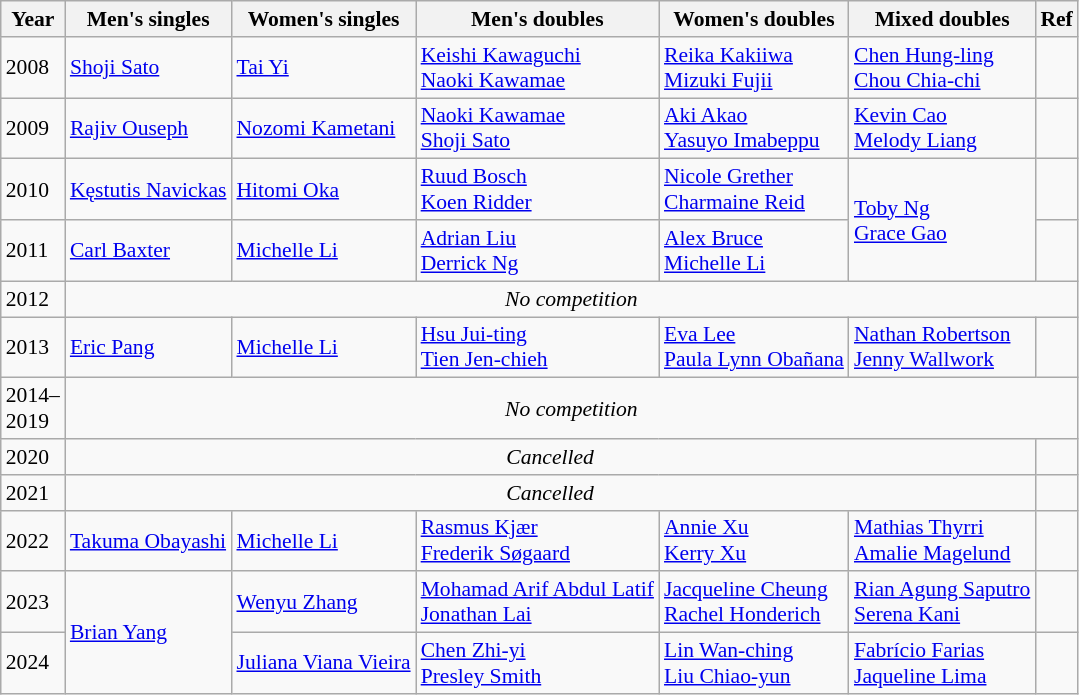<table class=wikitable style="font-size:90%;">
<tr>
<th>Year</th>
<th>Men's singles</th>
<th>Women's singles</th>
<th>Men's doubles</th>
<th>Women's doubles</th>
<th>Mixed doubles</th>
<th>Ref</th>
</tr>
<tr>
<td>2008</td>
<td> <a href='#'>Shoji Sato</a></td>
<td> <a href='#'>Tai Yi</a></td>
<td> <a href='#'>Keishi Kawaguchi</a><br> <a href='#'>Naoki Kawamae</a></td>
<td> <a href='#'>Reika Kakiiwa</a><br> <a href='#'>Mizuki Fujii</a></td>
<td> <a href='#'>Chen Hung-ling</a><br> <a href='#'>Chou Chia-chi</a></td>
<td></td>
</tr>
<tr>
<td>2009</td>
<td> <a href='#'>Rajiv Ouseph</a></td>
<td> <a href='#'>Nozomi Kametani</a></td>
<td> <a href='#'>Naoki Kawamae</a><br> <a href='#'>Shoji Sato</a></td>
<td> <a href='#'>Aki Akao</a><br> <a href='#'>Yasuyo Imabeppu</a></td>
<td> <a href='#'>Kevin Cao</a><br> <a href='#'>Melody Liang</a></td>
<td></td>
</tr>
<tr>
<td>2010</td>
<td> <a href='#'>Kęstutis Navickas</a></td>
<td> <a href='#'>Hitomi Oka</a></td>
<td> <a href='#'>Ruud Bosch</a><br> <a href='#'>Koen Ridder</a></td>
<td> <a href='#'>Nicole Grether</a><br> <a href='#'>Charmaine Reid</a></td>
<td rowspan=2> <a href='#'>Toby Ng</a><br> <a href='#'>Grace Gao</a></td>
<td></td>
</tr>
<tr>
<td>2011</td>
<td> <a href='#'>Carl Baxter</a></td>
<td> <a href='#'>Michelle Li</a></td>
<td> <a href='#'>Adrian Liu</a><br> <a href='#'>Derrick Ng</a></td>
<td> <a href='#'>Alex Bruce</a><br> <a href='#'>Michelle Li</a></td>
<td></td>
</tr>
<tr>
<td>2012</td>
<td colspan=6 align=center><em>No competition</em></td>
</tr>
<tr>
<td>2013</td>
<td> <a href='#'>Eric Pang</a></td>
<td> <a href='#'>Michelle Li</a></td>
<td> <a href='#'>Hsu Jui-ting</a><br> <a href='#'>Tien Jen-chieh</a></td>
<td> <a href='#'>Eva Lee</a><br> <a href='#'>Paula Lynn Obañana</a></td>
<td> <a href='#'>Nathan Robertson</a><br> <a href='#'>Jenny Wallwork</a></td>
<td></td>
</tr>
<tr>
<td>2014–<br>2019</td>
<td colspan=6 align=center><em>No competition</em></td>
</tr>
<tr>
<td>2020</td>
<td colspan="5" align="center"><em>Cancelled</em></td>
<td></td>
</tr>
<tr>
<td>2021</td>
<td colspan="5" align="center"><em>Cancelled</em></td>
<td></td>
</tr>
<tr>
<td>2022</td>
<td> <a href='#'>Takuma Obayashi</a></td>
<td> <a href='#'>Michelle Li</a></td>
<td> <a href='#'>Rasmus Kjær</a><br> <a href='#'>Frederik Søgaard</a></td>
<td> <a href='#'>Annie Xu</a><br> <a href='#'>Kerry Xu</a></td>
<td> <a href='#'>Mathias Thyrri</a><br> <a href='#'>Amalie Magelund</a></td>
<td></td>
</tr>
<tr>
<td>2023</td>
<td rowspan="2"> <a href='#'>Brian Yang</a></td>
<td> <a href='#'>Wenyu Zhang</a></td>
<td> <a href='#'>Mohamad Arif Abdul Latif</a><br> <a href='#'>Jonathan Lai</a></td>
<td> <a href='#'>Jacqueline Cheung</a><br> <a href='#'>Rachel Honderich</a></td>
<td> <a href='#'>Rian Agung Saputro</a><br> <a href='#'>Serena Kani</a></td>
<td></td>
</tr>
<tr>
<td>2024</td>
<td> <a href='#'>Juliana Viana Vieira</a></td>
<td> <a href='#'>Chen Zhi-yi</a><br> <a href='#'>Presley Smith</a></td>
<td> <a href='#'>Lin Wan-ching</a><br> <a href='#'>Liu Chiao-yun</a></td>
<td> <a href='#'>Fabrício Farias</a><br> <a href='#'>Jaqueline Lima</a></td>
<td></td>
</tr>
</table>
